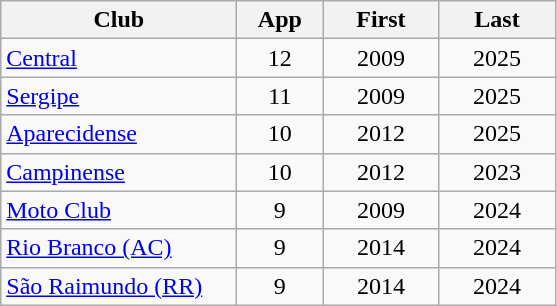<table class="wikitable sortable">
<tr>
<th width=150px>Club</th>
<th width=50px>App</th>
<th width=70px>First</th>
<th width=70px>Last</th>
</tr>
<tr>
<td><a href='#'>Central</a></td>
<td align=center>12</td>
<td align=center>2009</td>
<td align=center>2025</td>
</tr>
<tr>
<td><a href='#'>Sergipe</a></td>
<td align=center>11</td>
<td align=center>2009</td>
<td align=center>2025</td>
</tr>
<tr>
<td><a href='#'>Aparecidense</a></td>
<td align=center>10</td>
<td align=center>2012</td>
<td align=center>2025</td>
</tr>
<tr>
<td><a href='#'>Campinense</a></td>
<td align=center>10</td>
<td align=center>2012</td>
<td align=center>2023</td>
</tr>
<tr>
<td><a href='#'>Moto Club</a></td>
<td align=center>9</td>
<td align=center>2009</td>
<td align=center>2024</td>
</tr>
<tr>
<td><a href='#'>Rio Branco (AC)</a></td>
<td align=center>9</td>
<td align=center>2014</td>
<td align=center>2024</td>
</tr>
<tr>
<td><a href='#'>São Raimundo (RR)</a></td>
<td align=center>9</td>
<td align=center>2014</td>
<td align=center>2024</td>
</tr>
</table>
